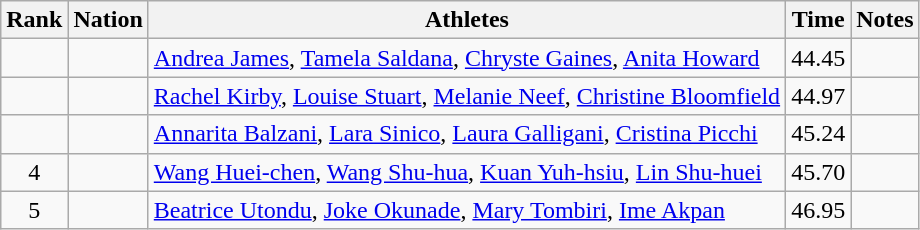<table class="wikitable sortable" style="text-align:center">
<tr>
<th>Rank</th>
<th>Nation</th>
<th>Athletes</th>
<th>Time</th>
<th>Notes</th>
</tr>
<tr>
<td></td>
<td align=left></td>
<td align=left><a href='#'>Andrea James</a>, <a href='#'>Tamela Saldana</a>, <a href='#'>Chryste Gaines</a>, <a href='#'>Anita Howard</a></td>
<td>44.45</td>
<td></td>
</tr>
<tr>
<td></td>
<td align=left></td>
<td align=left><a href='#'>Rachel Kirby</a>, <a href='#'>Louise Stuart</a>, <a href='#'>Melanie Neef</a>, <a href='#'>Christine Bloomfield</a></td>
<td>44.97</td>
<td></td>
</tr>
<tr>
<td></td>
<td align=left></td>
<td align=left><a href='#'>Annarita Balzani</a>, <a href='#'>Lara Sinico</a>, <a href='#'>Laura Galligani</a>, <a href='#'>Cristina Picchi</a></td>
<td>45.24</td>
<td></td>
</tr>
<tr>
<td>4</td>
<td align=left></td>
<td align=left><a href='#'>Wang Huei-chen</a>, <a href='#'>Wang Shu-hua</a>, <a href='#'>Kuan Yuh-hsiu</a>, <a href='#'>Lin Shu-huei</a></td>
<td>45.70</td>
<td></td>
</tr>
<tr>
<td>5</td>
<td align=left></td>
<td align=left><a href='#'>Beatrice Utondu</a>, <a href='#'>Joke Okunade</a>, <a href='#'>Mary Tombiri</a>, <a href='#'>Ime Akpan</a></td>
<td>46.95</td>
<td></td>
</tr>
</table>
